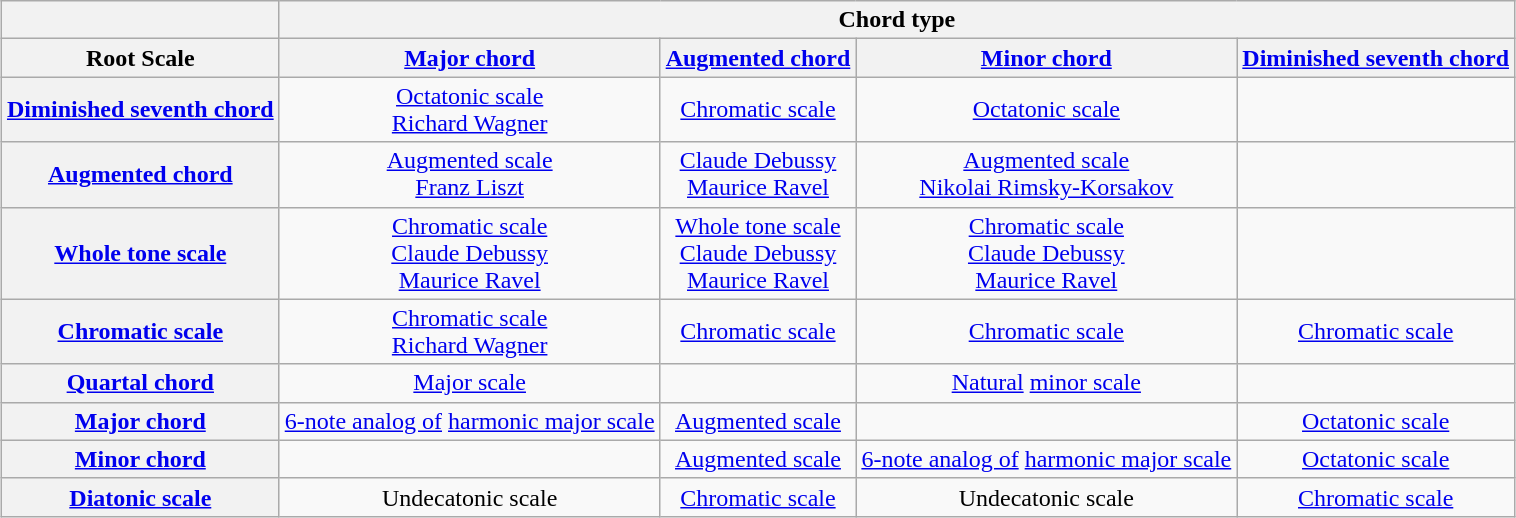<table class="wikitable" style="margin-left: auto; margin-right: auto; border: none; text-align:center;">
<tr>
<th colspan="1"></th>
<th colspan="4">Chord type</th>
</tr>
<tr>
<th>Root Scale</th>
<th><a href='#'>Major chord</a></th>
<th><a href='#'>Augmented chord</a></th>
<th><a href='#'>Minor chord</a></th>
<th><a href='#'>Diminished seventh chord</a></th>
</tr>
<tr>
<th><a href='#'>Diminished seventh chord</a></th>
<td><a href='#'>Octatonic scale</a><br><a href='#'>Richard Wagner</a></td>
<td><a href='#'>Chromatic scale</a></td>
<td><a href='#'>Octatonic scale</a></td>
<td></td>
</tr>
<tr>
<th><a href='#'>Augmented chord</a></th>
<td><a href='#'>Augmented scale</a><br><a href='#'>Franz Liszt</a></td>
<td><a href='#'>Claude Debussy</a><br><a href='#'>Maurice Ravel</a></td>
<td><a href='#'>Augmented scale</a><br><a href='#'>Nikolai Rimsky-Korsakov</a></td>
<td></td>
</tr>
<tr>
<th><a href='#'>Whole tone scale</a></th>
<td><a href='#'>Chromatic scale</a><br><a href='#'>Claude Debussy</a><br><a href='#'>Maurice Ravel</a></td>
<td><a href='#'>Whole tone scale</a><br><a href='#'>Claude Debussy</a><br><a href='#'>Maurice Ravel</a></td>
<td><a href='#'>Chromatic scale</a><br><a href='#'>Claude Debussy</a><br><a href='#'>Maurice Ravel</a></td>
<td></td>
</tr>
<tr>
<th><a href='#'>Chromatic scale</a></th>
<td><a href='#'>Chromatic scale</a><br><a href='#'>Richard Wagner</a></td>
<td><a href='#'>Chromatic scale</a></td>
<td><a href='#'>Chromatic scale</a></td>
<td><a href='#'>Chromatic scale</a></td>
</tr>
<tr>
<th><a href='#'>Quartal chord</a></th>
<td><a href='#'>Major scale</a></td>
<td></td>
<td><a href='#'>Natural</a> <a href='#'>minor scale</a></td>
<td></td>
</tr>
<tr>
<th><a href='#'>Major chord</a></th>
<td><a href='#'>6-note analog of</a> <a href='#'>harmonic major scale</a></td>
<td><a href='#'>Augmented scale</a></td>
<td></td>
<td><a href='#'>Octatonic scale</a></td>
</tr>
<tr>
<th><a href='#'>Minor chord</a></th>
<td></td>
<td><a href='#'>Augmented scale</a></td>
<td><a href='#'>6-note analog of</a> <a href='#'>harmonic major scale</a></td>
<td><a href='#'>Octatonic scale</a></td>
</tr>
<tr>
<th><a href='#'>Diatonic scale</a></th>
<td>Undecatonic scale</td>
<td><a href='#'>Chromatic scale</a></td>
<td>Undecatonic scale</td>
<td><a href='#'>Chromatic scale</a></td>
</tr>
</table>
